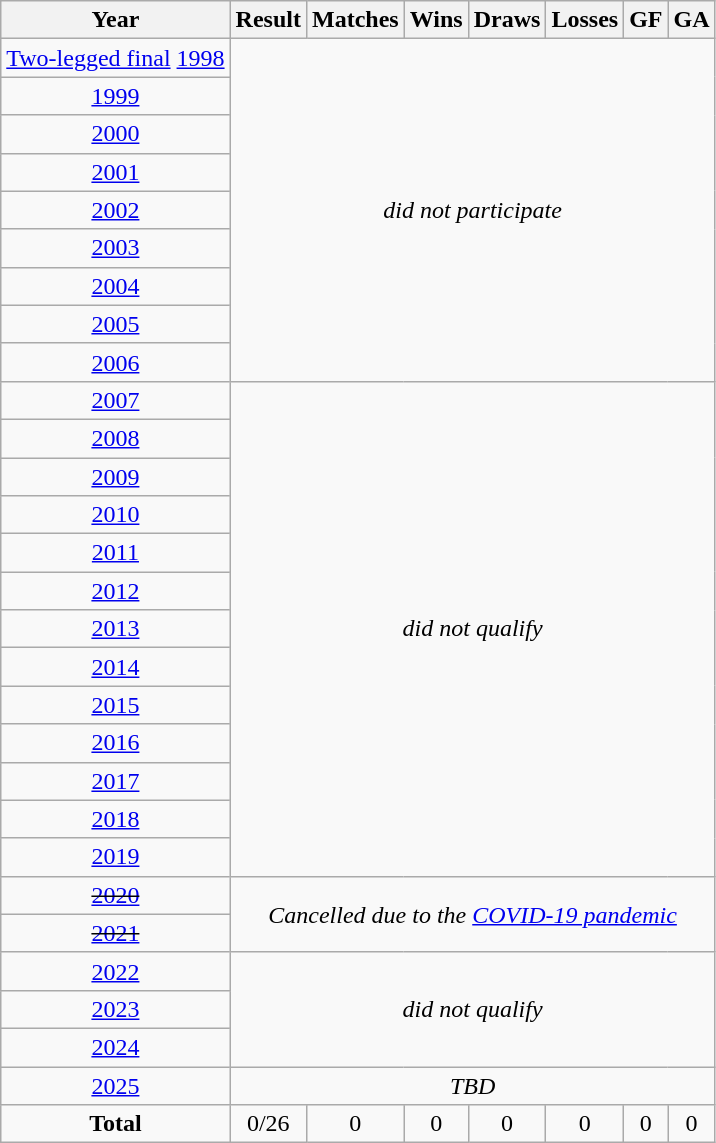<table class="wikitable" style="text-align: center;">
<tr>
<th>Year</th>
<th>Result</th>
<th>Matches</th>
<th>Wins</th>
<th>Draws</th>
<th>Losses</th>
<th>GF</th>
<th>GA</th>
</tr>
<tr>
<td><a href='#'>Two-legged final</a> <a href='#'>1998</a></td>
<td colspan=7 rowspan=9><em>did not participate</em></td>
</tr>
<tr>
<td> <a href='#'>1999</a></td>
</tr>
<tr>
<td> <a href='#'>2000</a></td>
</tr>
<tr>
<td> <a href='#'>2001</a></td>
</tr>
<tr>
<td> <a href='#'>2002</a></td>
</tr>
<tr>
<td> <a href='#'>2003</a></td>
</tr>
<tr>
<td> <a href='#'>2004</a></td>
</tr>
<tr>
<td> <a href='#'>2005</a></td>
</tr>
<tr>
<td> <a href='#'>2006</a></td>
</tr>
<tr>
<td> <a href='#'>2007</a></td>
<td colspan=7 rowspan=13><em>did not qualify</em></td>
</tr>
<tr>
<td> <a href='#'>2008</a></td>
</tr>
<tr>
<td> <a href='#'>2009</a></td>
</tr>
<tr>
<td> <a href='#'>2010</a></td>
</tr>
<tr>
<td> <a href='#'>2011</a></td>
</tr>
<tr>
<td> <a href='#'>2012</a></td>
</tr>
<tr>
<td> <a href='#'>2013</a></td>
</tr>
<tr>
<td> <a href='#'>2014</a></td>
</tr>
<tr>
<td> <a href='#'>2015</a></td>
</tr>
<tr>
<td> <a href='#'>2016</a></td>
</tr>
<tr>
<td> <a href='#'>2017</a></td>
</tr>
<tr>
<td> <a href='#'>2018</a></td>
</tr>
<tr>
<td> <a href='#'>2019</a></td>
</tr>
<tr>
<td> <s><a href='#'>2020</a></s></td>
<td colspan=7 rowspan=2><em>Cancelled due to the <a href='#'>COVID-19 pandemic</a></em></td>
</tr>
<tr>
<td> <s><a href='#'>2021</a></s></td>
</tr>
<tr>
<td> <a href='#'>2022</a></td>
<td colspan=7 rowspan=3><em>did not qualify</em></td>
</tr>
<tr>
<td> <a href='#'>2023</a></td>
</tr>
<tr>
<td> <a href='#'>2024</a></td>
</tr>
<tr>
<td> <a href='#'>2025</a></td>
<td colspan=8><em>TBD</em></td>
</tr>
<tr>
<td><strong>Total</strong></td>
<td>0/26</td>
<td>0</td>
<td>0</td>
<td>0</td>
<td>0</td>
<td>0</td>
<td>0</td>
</tr>
</table>
